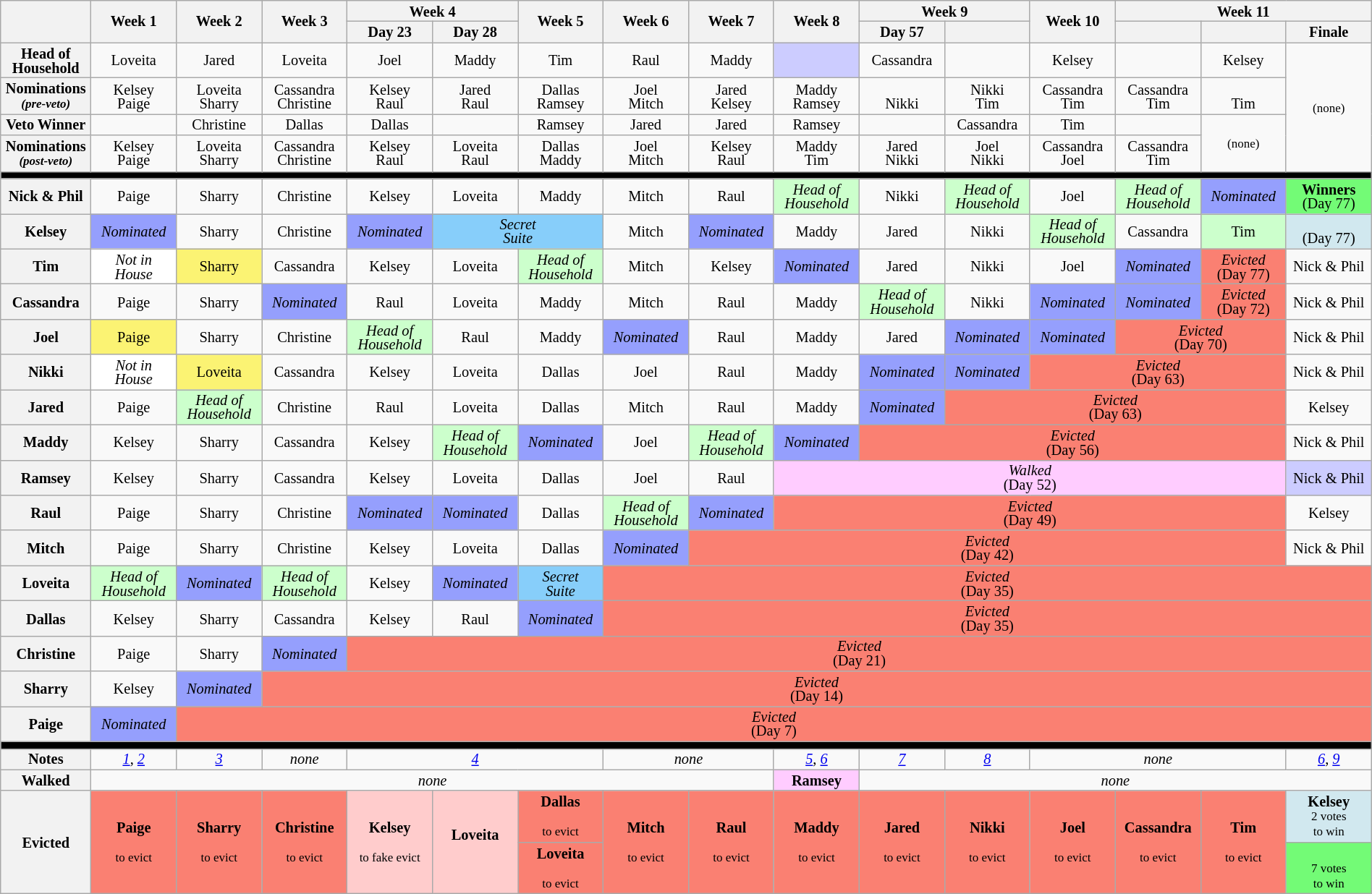<table class="wikitable" style="width:100%; text-align:center; font-size:85%; line-height:13px;">
<tr>
<th rowspan="2" style="width:6%"></th>
<th rowspan="2" style="width:6%">Week 1</th>
<th rowspan="2" style="width:6%">Week 2</th>
<th rowspan="2" style="width:6%">Week 3</th>
<th colspan="2" style="width:6%">Week 4</th>
<th rowspan="2" style="width:6%">Week 5</th>
<th rowspan="2" style="width:6%">Week 6</th>
<th rowspan="2" style="width:6%">Week 7</th>
<th rowspan="2" style="width:6%">Week 8</th>
<th colspan="2" style="width:6%">Week 9</th>
<th rowspan="2" style="width:6%">Week 10</th>
<th colspan="3" style="width:6%">Week 11</th>
</tr>
<tr>
<th style="width:6%">Day 23</th>
<th style="width:6%">Day 28</th>
<th style="width:6%">Day 57</th>
<th style="width:6%"></th>
<th style="width:6%"></th>
<th style="width:6%"></th>
<th style="width:6%">Finale</th>
</tr>
<tr>
<th>Head of<br>Household</th>
<td>Loveita</td>
<td>Jared</td>
<td>Loveita</td>
<td>Joel</td>
<td>Maddy</td>
<td>Tim</td>
<td>Raul</td>
<td>Maddy</td>
<td style="background:#ccf"></td>
<td>Cassandra</td>
<td></td>
<td>Kelsey</td>
<td></td>
<td>Kelsey</td>
<td rowspan="4"><small>(none)</small></td>
</tr>
<tr>
<th>Nominations<br><small><em>(pre-veto)</em></small></th>
<td>Kelsey<br>Paige</td>
<td>Loveita<br>Sharry</td>
<td>Cassandra<br>Christine</td>
<td>Kelsey<br>Raul</td>
<td>Jared<br>Raul</td>
<td>Dallas<br>Ramsey</td>
<td>Joel<br>Mitch</td>
<td>Jared<br>Kelsey</td>
<td>Maddy<br>Ramsey</td>
<td><br>Nikki</td>
<td>Nikki<br>Tim</td>
<td>Cassandra<br>Tim</td>
<td>Cassandra <br> Tim</td>
<td><br>Tim</td>
</tr>
<tr>
<th>Veto Winner</th>
<td></td>
<td>Christine</td>
<td>Dallas</td>
<td>Dallas</td>
<td></td>
<td>Ramsey</td>
<td>Jared</td>
<td>Jared</td>
<td>Ramsey</td>
<td></td>
<td>Cassandra</td>
<td>Tim</td>
<td></td>
<td rowspan="2"><small>(none)</small></td>
</tr>
<tr>
<th>Nominations<br><small><em>(post-veto)</em></small></th>
<td>Kelsey<br>Paige</td>
<td>Loveita<br>Sharry</td>
<td>Cassandra<br>Christine</td>
<td>Kelsey<br>Raul</td>
<td>Loveita<br>Raul</td>
<td>Dallas<br>Maddy</td>
<td>Joel<br>Mitch</td>
<td>Kelsey<br>Raul</td>
<td>Maddy<br>Tim</td>
<td>Jared<br>Nikki</td>
<td>Joel<br>Nikki</td>
<td>Cassandra<br>Joel</td>
<td>Cassandra<br>Tim</td>
</tr>
<tr>
<th style="background:#000" colspan="16"></th>
</tr>
<tr>
<th>Nick & Phil</th>
<td>Paige</td>
<td>Sharry</td>
<td>Christine</td>
<td>Kelsey</td>
<td>Loveita</td>
<td>Maddy</td>
<td>Mitch</td>
<td>Raul</td>
<td style="background:#Cfc"><em>Head of<br>Household</em></td>
<td>Nikki</td>
<td style="background:#cfc"><em>Head of<br>Household</em></td>
<td>Joel</td>
<td style="background:#cfc"><em>Head of<br>Household</em></td>
<td style="background:#959ffd"><em>Nominated</em></td>
<td style="background:#73fb76"><strong>Winners</strong><br>(Day 77)</td>
</tr>
<tr>
<th>Kelsey</th>
<td style="background:#959ffd"><em>Nominated</em></td>
<td>Sharry</td>
<td>Christine</td>
<td style="background:#959ffd"><em>Nominated</em></td>
<td style="background:#87CEFA" colspan=2><em>Secret<br> Suite</em></td>
<td>Mitch</td>
<td style="background:#959ffd"><em>Nominated</em></td>
<td>Maddy</td>
<td>Jared</td>
<td>Nikki</td>
<td style="background:#cfc"><em>Head of<br>Household</em></td>
<td>Cassandra</td>
<td style="background:#cfc">Tim</td>
<td style="background:#d1e8ef"><strong></strong><br>(Day 77)</td>
</tr>
<tr>
<th>Tim</th>
<td style="background:#FFF"><em>Not in<br>House</em></td>
<td style="background:#FBF373">Sharry</td>
<td>Cassandra</td>
<td>Kelsey</td>
<td>Loveita</td>
<td style="background:#cfc"><em>Head of<br>Household</em></td>
<td>Mitch</td>
<td>Kelsey</td>
<td style="background:#959ffd"><em>Nominated</em></td>
<td>Jared</td>
<td>Nikki</td>
<td>Joel</td>
<td style="background:#959ffd"><em>Nominated</em></td>
<td style="background:salmon" colspan="1"><em>Evicted</em><br>(Day 77)</td>
<td>Nick & Phil</td>
</tr>
<tr>
<th>Cassandra</th>
<td>Paige</td>
<td>Sharry</td>
<td style="background:#959ffd"><em>Nominated</em></td>
<td>Raul</td>
<td>Loveita</td>
<td>Maddy</td>
<td>Mitch</td>
<td>Raul</td>
<td>Maddy</td>
<td style="background:#cfc"><em>Head of<br>Household</em></td>
<td>Nikki</td>
<td style="background:#959ffd"><em>Nominated</em></td>
<td style="background:#959ffd"><em>Nominated</em></td>
<td style="background:salmon" colspan="1"><em>Evicted</em><br>(Day 72)</td>
<td>Nick & Phil</td>
</tr>
<tr>
<th>Joel</th>
<td style="background:#FBF373">Paige</td>
<td>Sharry</td>
<td>Christine</td>
<td style="background:#cfc"><em>Head of<br>Household</em></td>
<td>Raul</td>
<td>Maddy</td>
<td style="background:#959ffd"><em>Nominated</em></td>
<td>Raul</td>
<td>Maddy</td>
<td>Jared</td>
<td style="background:#959ffd"><em>Nominated</em></td>
<td style="background:#959ffd"><em>Nominated</em></td>
<td style="background:salmon" colspan="2"><em>Evicted</em><br>(Day 70)</td>
<td>Nick & Phil</td>
</tr>
<tr>
<th>Nikki</th>
<td style="background:#FFF"><em>Not in<br>House</em></td>
<td style="background:#FBF373">Loveita</td>
<td>Cassandra</td>
<td>Kelsey</td>
<td>Loveita</td>
<td>Dallas</td>
<td>Joel</td>
<td>Raul</td>
<td>Maddy</td>
<td style="background:#959ffd"><em>Nominated</em></td>
<td style="background:#959ffd"><em>Nominated</em></td>
<td style="background:salmon" colspan="3"><em>Evicted</em><br>(Day 63)</td>
<td>Nick & Phil</td>
</tr>
<tr>
<th>Jared</th>
<td>Paige</td>
<td style="background:#cfc"><em>Head of<br>Household</em></td>
<td>Christine</td>
<td>Raul</td>
<td>Loveita</td>
<td>Dallas</td>
<td>Mitch</td>
<td>Raul</td>
<td>Maddy</td>
<td style="background:#959ffd"><em>Nominated</em></td>
<td style="background:salmon" colspan="4"><em>Evicted</em><br>(Day 63)</td>
<td>Kelsey</td>
</tr>
<tr>
<th>Maddy</th>
<td>Kelsey</td>
<td>Sharry</td>
<td>Cassandra</td>
<td>Kelsey</td>
<td style="background:#cfc"><em>Head of<br>Household</em></td>
<td style="background:#959ffd"><em>Nominated</em></td>
<td>Joel</td>
<td style="background:#cfc"><em>Head of<br>Household</em></td>
<td style="background:#959ffd"><em>Nominated</em></td>
<td style="background:salmon" colspan="5"><em>Evicted</em><br>(Day 56)</td>
<td>Nick & Phil</td>
</tr>
<tr>
<th>Ramsey</th>
<td>Kelsey</td>
<td>Sharry</td>
<td>Cassandra</td>
<td>Kelsey</td>
<td>Loveita</td>
<td>Dallas</td>
<td>Joel</td>
<td>Raul</td>
<td style="background:#fcf" colspan="6"><em>Walked</em><br>(Day 52)</td>
<td style="background:#ccf">Nick & Phil</td>
</tr>
<tr>
<th>Raul</th>
<td>Paige</td>
<td>Sharry</td>
<td>Christine</td>
<td style="background:#959ffd"><em>Nominated</em></td>
<td style="background:#959ffd"><em>Nominated</em></td>
<td>Dallas</td>
<td style="background:#cfc"><em>Head of<br>Household</em></td>
<td style="background:#959ffd"><em>Nominated</em></td>
<td style="background:salmon" colspan="6"><em>Evicted</em><br>(Day 49)</td>
<td>Kelsey</td>
</tr>
<tr>
<th>Mitch</th>
<td>Paige</td>
<td>Sharry</td>
<td>Christine</td>
<td>Kelsey</td>
<td>Loveita</td>
<td>Dallas</td>
<td style="background:#959ffd"><em>Nominated</em></td>
<td style="background:salmon" colspan="7"><em>Evicted</em><br>(Day 42)</td>
<td>Nick & Phil</td>
</tr>
<tr>
<th>Loveita</th>
<td style="background:#cfc"><em>Head of<br>Household</em></td>
<td style="background:#959ffd"><em>Nominated</em></td>
<td style="background:#cfc"><em>Head of<br>Household</em></td>
<td>Kelsey</td>
<td style="background:#959ffd"><em>Nominated</em></td>
<td style="background:#87CEFA"><em>Secret <br>Suite</em></td>
<td style="background:salmon" colspan="9"><em>Evicted</em><br>(Day 35)</td>
</tr>
<tr>
<th>Dallas</th>
<td>Kelsey</td>
<td>Sharry</td>
<td>Cassandra</td>
<td>Kelsey</td>
<td>Raul</td>
<td style="background:#959ffd"><em>Nominated</em></td>
<td colspan="9" style="background:salmon"><em>Evicted</em><br>(Day 35)</td>
</tr>
<tr>
<th>Christine</th>
<td>Paige</td>
<td>Sharry</td>
<td style="background:#959ffd"><em>Nominated</em></td>
<td style="background:salmon" colspan="12"><em>Evicted</em><br>(Day 21)</td>
</tr>
<tr>
<th>Sharry</th>
<td>Kelsey</td>
<td style="background:#959ffd"><em>Nominated</em></td>
<td style="background:salmon" colspan="13"><em>Evicted</em><br>(Day 14)</td>
</tr>
<tr>
<th>Paige</th>
<td style="background:#959ffd"><em>Nominated</em></td>
<td style="background:salmon" colspan="14"><em>Evicted</em><br>(Day 7)</td>
</tr>
<tr>
<th style="background:#000" colspan="16"></th>
</tr>
<tr>
<th>Notes</th>
<td><em><a href='#'>1</a></em>, <em><a href='#'>2</a></em></td>
<td><em><a href='#'>3</a></em></td>
<td><em>none</em></td>
<td colspan="3"><em><a href='#'>4</a></em></td>
<td colspan="2"><em>none</em></td>
<td><em><a href='#'>5</a></em>, <em><a href='#'>6</a></em></td>
<td><em><a href='#'>7</a></em></td>
<td><em><a href='#'>8</a></em></td>
<td colspan="3"><em>none</em></td>
<td><em><a href='#'>6</a></em>, <em><a href='#'>9</a></em></td>
</tr>
<tr>
<th>Walked</th>
<td colspan="8"><em>none</em></td>
<td style="background:#fcf"><strong>Ramsey</strong></td>
<td colspan="6"><em>none</em></td>
</tr>
<tr>
<th rowspan="2">Evicted</th>
<td style="background:#FA8072" rowspan="2"><strong>Paige</strong><br><small><br>to evict</small></td>
<td style="background:#FA8072" rowspan="2"><strong>Sharry</strong><br><small><br>to evict</small></td>
<td style="background:#FA8072" rowspan="2"><strong>Christine</strong><br><small><br>to evict</small></td>
<td rowspan="2" style="background:#fcc"><strong>Kelsey</strong><br><small><br>to fake evict</small></td>
<td rowspan="2" style="background:#fcc"><strong>Loveita</strong><br><small><br></small></td>
<td style="background:#FA8072"><strong>Dallas</strong><br><small><br>to evict</small></td>
<td style="background:#FA8072" rowspan="2"><strong>Mitch</strong><br><small><br>to evict</small></td>
<td style="background:#FA8072" rowspan="2"><strong>Raul</strong><br><small><br>to evict</small></td>
<td style="background:#FA8072" rowspan="2"><strong>Maddy</strong><br><small><br>to evict</small></td>
<td style="background:#FA8072" rowspan="2"><strong>Jared</strong><br><small><br>to evict</small></td>
<td style="background:#FA8072" rowspan="2"><strong>Nikki</strong><br><small><br>to evict</small></td>
<td style="background:#FA8072" rowspan="2"><strong>Joel</strong><br><small><br>to evict</small></td>
<td style="background:#FA8072" rowspan="2"><strong>Cassandra</strong><br><small><br>to evict</small></td>
<td style="background:#FA8072" rowspan="2"><strong>Tim</strong><br><small><br>to evict</small></td>
<td style="background:#D1E8EF"><strong>Kelsey</strong><br><small>2 votes<br>to win</small></td>
</tr>
<tr>
<td style="background:#FA8072"><strong>Loveita</strong><br><small><br>to evict</small></td>
<td style="background:#73FB76"><strong></strong><br><small>7 votes<br>to win</small></td>
</tr>
</table>
